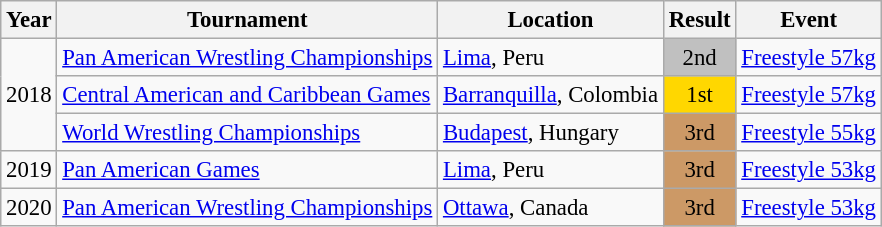<table class="wikitable" style="font-size:95%;">
<tr>
<th>Year</th>
<th>Tournament</th>
<th>Location</th>
<th>Result</th>
<th>Event</th>
</tr>
<tr>
<td rowspan=3>2018</td>
<td><a href='#'>Pan American Wrestling Championships</a></td>
<td><a href='#'>Lima</a>, Peru</td>
<td align="center" bgcolor="silver">2nd</td>
<td><a href='#'>Freestyle 57kg</a></td>
</tr>
<tr>
<td><a href='#'>Central American and Caribbean Games</a></td>
<td><a href='#'>Barranquilla</a>, Colombia</td>
<td align="center" bgcolor="gold">1st</td>
<td><a href='#'>Freestyle 57kg</a></td>
</tr>
<tr>
<td><a href='#'>World Wrestling Championships</a></td>
<td><a href='#'>Budapest</a>, Hungary</td>
<td align="center" bgcolor="cc9966">3rd</td>
<td><a href='#'>Freestyle 55kg</a></td>
</tr>
<tr>
<td>2019</td>
<td><a href='#'>Pan American Games</a></td>
<td><a href='#'>Lima</a>, Peru</td>
<td align="center" bgcolor="cc9966">3rd</td>
<td><a href='#'>Freestyle 53kg</a></td>
</tr>
<tr>
<td>2020</td>
<td><a href='#'>Pan American Wrestling Championships</a></td>
<td><a href='#'>Ottawa</a>, Canada</td>
<td align="center" bgcolor="cc9966">3rd</td>
<td><a href='#'>Freestyle 53kg</a></td>
</tr>
</table>
